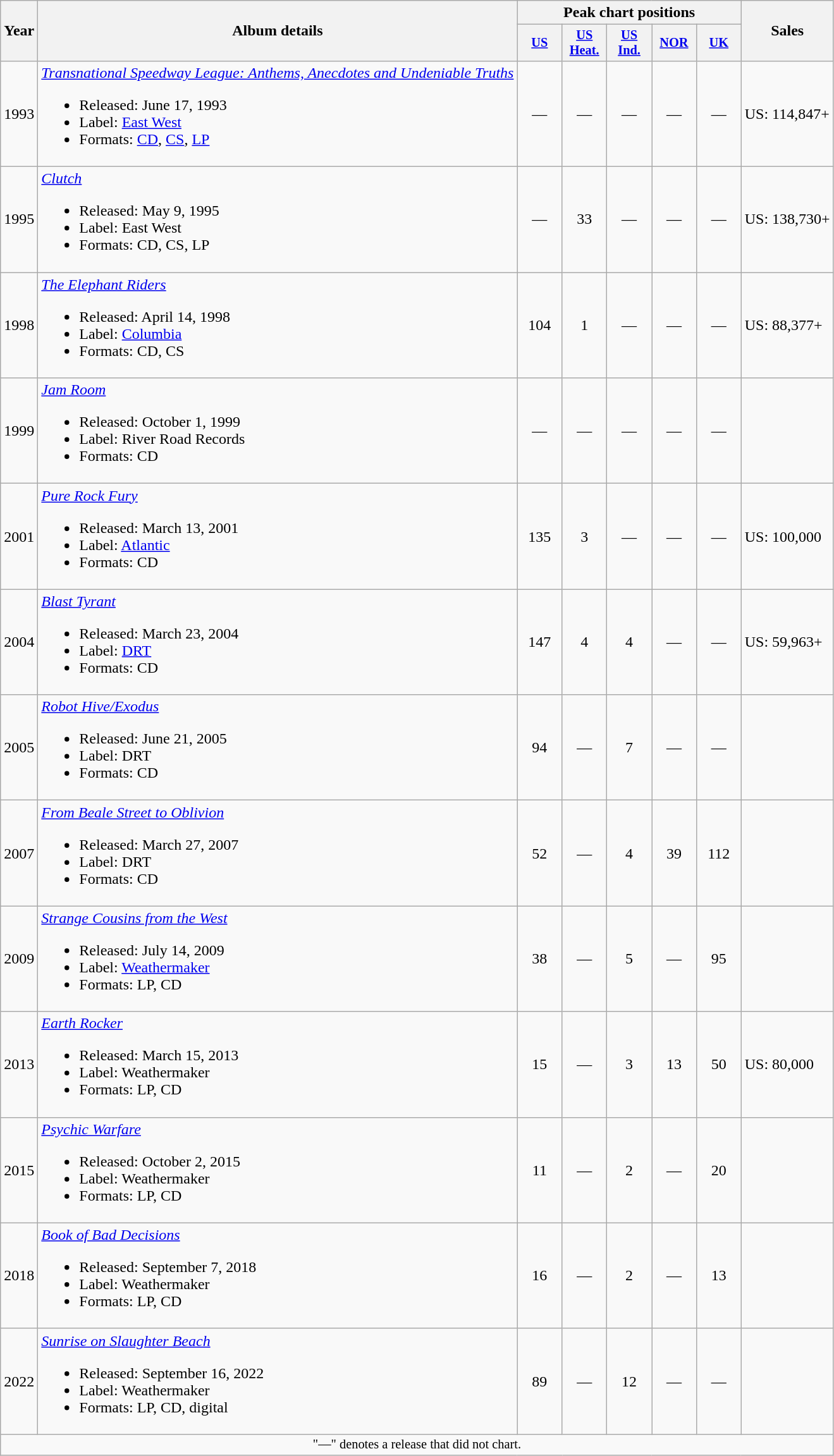<table class="wikitable" border="1">
<tr>
<th rowspan="2">Year</th>
<th rowspan="2">Album details</th>
<th colspan="5">Peak chart positions</th>
<th rowspan="2">Sales</th>
</tr>
<tr>
<th style="width:3em;font-size:85%;"><a href='#'>US</a><br></th>
<th style="width:3em;font-size:85%;"><a href='#'>US<br>Heat.</a><br></th>
<th style="width:3em;font-size:85%;"><a href='#'>US<br>Ind.</a><br></th>
<th style="width:3em;font-size:85%;"><a href='#'>NOR</a><br></th>
<th style="width:3em;font-size:85%;"><a href='#'>UK</a><br></th>
</tr>
<tr>
<td align="center">1993</td>
<td><em><a href='#'>Transnational Speedway League: Anthems, Anecdotes and Undeniable Truths</a></em><br><ul><li>Released: June 17, 1993</li><li>Label: <a href='#'>East West</a></li><li>Formats: <a href='#'>CD</a>, <a href='#'>CS</a>, <a href='#'>LP</a></li></ul></td>
<td align="center">—</td>
<td align="center">—</td>
<td align="center">—</td>
<td align="center">—</td>
<td align="center">—</td>
<td>US: 114,847+</td>
</tr>
<tr>
<td align="center">1995</td>
<td><em><a href='#'>Clutch</a></em><br><ul><li>Released: May 9, 1995</li><li>Label: East West</li><li>Formats: CD, CS, LP</li></ul></td>
<td align="center">—</td>
<td align="center">33</td>
<td align="center">—</td>
<td align="center">—</td>
<td align="center">—</td>
<td>US: 138,730+</td>
</tr>
<tr>
<td align="center">1998</td>
<td><em><a href='#'>The Elephant Riders</a></em><br><ul><li>Released: April 14, 1998</li><li>Label: <a href='#'>Columbia</a></li><li>Formats: CD, CS</li></ul></td>
<td align="center">104</td>
<td align="center">1</td>
<td align="center">—</td>
<td align="center">—</td>
<td align="center">—</td>
<td>US: 88,377+</td>
</tr>
<tr>
<td align="center">1999</td>
<td><em><a href='#'>Jam Room</a></em><br><ul><li>Released: October 1, 1999</li><li>Label: River Road Records</li><li>Formats: CD</li></ul></td>
<td align="center">—</td>
<td align="center">—</td>
<td align="center">—</td>
<td align="center">—</td>
<td align="center">—</td>
<td></td>
</tr>
<tr>
<td align="center">2001</td>
<td><em><a href='#'>Pure Rock Fury</a></em><br><ul><li>Released: March 13, 2001</li><li>Label: <a href='#'>Atlantic</a></li><li>Formats: CD</li></ul></td>
<td align="center">135</td>
<td align="center">3</td>
<td align="center">—</td>
<td align="center">—</td>
<td align="center">—</td>
<td>US: 100,000</td>
</tr>
<tr>
<td align="center">2004</td>
<td><em><a href='#'>Blast Tyrant</a></em><br><ul><li>Released: March 23, 2004</li><li>Label: <a href='#'>DRT</a></li><li>Formats: CD</li></ul></td>
<td align="center">147</td>
<td align="center">4</td>
<td align="center">4</td>
<td align="center">—</td>
<td align="center">—</td>
<td>US: 59,963+</td>
</tr>
<tr>
<td align="center">2005</td>
<td><em><a href='#'>Robot Hive/Exodus</a></em><br><ul><li>Released: June 21, 2005</li><li>Label: DRT</li><li>Formats: CD</li></ul></td>
<td align="center">94</td>
<td align="center">—</td>
<td align="center">7</td>
<td align="center">—</td>
<td align="center">—</td>
<td></td>
</tr>
<tr>
<td align="center">2007</td>
<td><em><a href='#'>From Beale Street to Oblivion</a></em><br><ul><li>Released: March 27, 2007</li><li>Label: DRT</li><li>Formats: CD</li></ul></td>
<td align="center">52</td>
<td align="center">—</td>
<td align="center">4</td>
<td align="center">39</td>
<td align="center">112</td>
<td></td>
</tr>
<tr>
<td align="center">2009</td>
<td><em><a href='#'>Strange Cousins from the West</a></em><br><ul><li>Released: July 14, 2009</li><li>Label: <a href='#'>Weathermaker</a></li><li>Formats: LP, CD</li></ul></td>
<td align="center">38</td>
<td align="center">—</td>
<td align="center">5</td>
<td align="center">—</td>
<td align="center">95</td>
<td></td>
</tr>
<tr>
<td align="center">2013</td>
<td><em><a href='#'>Earth Rocker</a></em><br><ul><li>Released: March 15, 2013</li><li>Label: Weathermaker</li><li>Formats: LP, CD</li></ul></td>
<td align="center">15</td>
<td align="center">—</td>
<td align="center">3</td>
<td align="center">13</td>
<td align="center">50</td>
<td>US: 80,000</td>
</tr>
<tr>
<td align="center">2015</td>
<td><em><a href='#'>Psychic Warfare</a></em><br><ul><li>Released: October 2, 2015</li><li>Label: Weathermaker</li><li>Formats: LP, CD</li></ul></td>
<td align="center">11</td>
<td align="center">—</td>
<td align="center">2</td>
<td align="center">—</td>
<td align="center">20</td>
<td></td>
</tr>
<tr>
<td align="center">2018</td>
<td><em><a href='#'>Book of Bad Decisions</a></em><br><ul><li>Released: September 7, 2018</li><li>Label: Weathermaker</li><li>Formats: LP, CD</li></ul></td>
<td align="center">16</td>
<td align="center">—</td>
<td align="center">2</td>
<td align="center">—</td>
<td align="center">13</td>
<td></td>
</tr>
<tr>
<td align="center">2022</td>
<td><em><a href='#'>Sunrise on Slaughter Beach</a></em><br><ul><li>Released: September 16, 2022</li><li>Label: Weathermaker</li><li>Formats: LP, CD, digital</li></ul></td>
<td align="center">89</td>
<td align="center">—</td>
<td align="center">12</td>
<td align="center">—</td>
<td align="center">—</td>
<td></td>
</tr>
<tr>
<td colspan="12" align="center" style="font-size: 85%">"—" denotes a release that did not chart.</td>
</tr>
</table>
